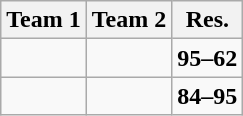<table class="wikitable">
<tr>
<th><strong>Team 1</strong></th>
<th><strong>Team 2</strong></th>
<th><strong>Res.</strong></th>
</tr>
<tr>
<td></td>
<td></td>
<td><strong>95–62</strong></td>
</tr>
<tr>
<td></td>
<td></td>
<td><strong>84–95</strong></td>
</tr>
</table>
